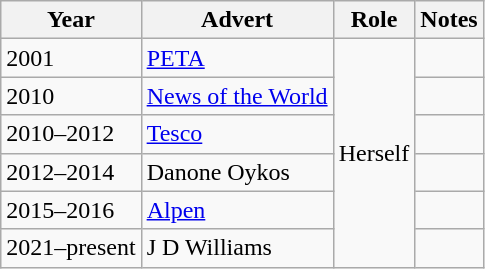<table class="wikitable">
<tr>
<th>Year</th>
<th>Advert</th>
<th>Role</th>
<th>Notes</th>
</tr>
<tr>
<td>2001</td>
<td><a href='#'>PETA</a></td>
<td rowspan="6">Herself</td>
<td></td>
</tr>
<tr>
<td>2010</td>
<td><a href='#'>News of the World</a></td>
<td></td>
</tr>
<tr>
<td>2010–2012</td>
<td><a href='#'>Tesco</a></td>
<td></td>
</tr>
<tr>
<td>2012–2014</td>
<td>Danone Oykos</td>
<td></td>
</tr>
<tr>
<td>2015–2016</td>
<td><a href='#'>Alpen</a></td>
<td></td>
</tr>
<tr>
<td>2021–present</td>
<td>J D Williams</td>
<td></td>
</tr>
</table>
